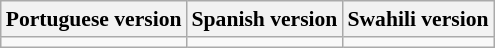<table class="wikitable" style="font-size:90%;">
<tr>
<th>Portuguese version</th>
<th>Spanish version</th>
<th>Swahili version</th>
</tr>
<tr style="vertical-align:top; white-space:nowrap;">
<td></td>
<td></td>
<td></td>
</tr>
</table>
